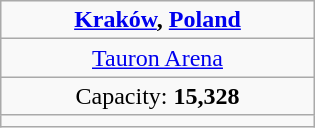<table class=wikitable style=text-align:center width=210>
<tr>
<td><strong> <a href='#'>Kraków</a>, <a href='#'>Poland</a></strong></td>
</tr>
<tr>
<td><a href='#'>Tauron Arena</a></td>
</tr>
<tr>
<td>Capacity: <strong>15,328</strong></td>
</tr>
<tr>
<td></td>
</tr>
</table>
